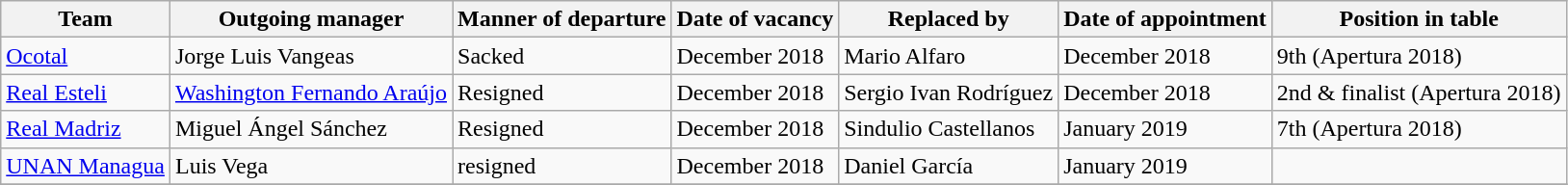<table class="wikitable">
<tr>
<th>Team</th>
<th>Outgoing manager</th>
<th>Manner of departure</th>
<th>Date of vacancy</th>
<th>Replaced by</th>
<th>Date of appointment</th>
<th>Position in table</th>
</tr>
<tr>
<td><a href='#'>Ocotal</a></td>
<td> Jorge Luis Vangeas</td>
<td>Sacked</td>
<td>December 2018</td>
<td> Mario Alfaro</td>
<td>December 2018</td>
<td>9th (Apertura 2018)</td>
</tr>
<tr>
<td><a href='#'>Real Esteli</a></td>
<td> <a href='#'>Washington Fernando Araújo</a></td>
<td>Resigned</td>
<td>December 2018</td>
<td> Sergio Ivan Rodríguez</td>
<td>December 2018</td>
<td>2nd & finalist  (Apertura 2018)</td>
</tr>
<tr>
<td><a href='#'>Real Madriz</a></td>
<td> Miguel Ángel Sánchez</td>
<td>Resigned</td>
<td>December 2018</td>
<td> Sindulio Castellanos</td>
<td>January 2019</td>
<td>7th (Apertura 2018)</td>
</tr>
<tr>
<td><a href='#'>UNAN Managua</a></td>
<td> Luis Vega</td>
<td>resigned</td>
<td>December 2018</td>
<td> Daniel García</td>
<td>January 2019</td>
<td></td>
</tr>
<tr>
</tr>
</table>
